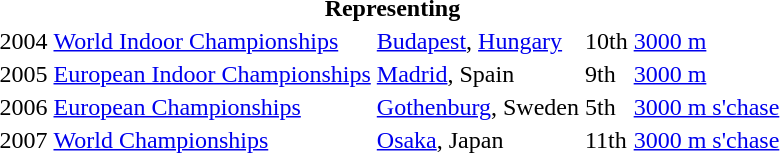<table>
<tr>
<th colspan="6">Representing </th>
</tr>
<tr>
<td>2004</td>
<td><a href='#'>World Indoor Championships</a></td>
<td><a href='#'>Budapest</a>, <a href='#'>Hungary</a></td>
<td>10th</td>
<td><a href='#'>3000 m</a></td>
<td></td>
</tr>
<tr>
<td>2005</td>
<td><a href='#'>European Indoor Championships</a></td>
<td><a href='#'>Madrid</a>, Spain</td>
<td>9th</td>
<td><a href='#'>3000 m</a></td>
<td></td>
</tr>
<tr>
<td>2006</td>
<td><a href='#'>European Championships</a></td>
<td><a href='#'>Gothenburg</a>, Sweden</td>
<td>5th</td>
<td><a href='#'>3000 m s'chase</a></td>
<td></td>
</tr>
<tr>
<td>2007</td>
<td><a href='#'>World Championships</a></td>
<td><a href='#'>Osaka</a>, Japan</td>
<td>11th</td>
<td><a href='#'>3000 m s'chase</a></td>
<td></td>
</tr>
</table>
